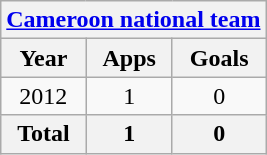<table class="wikitable" style="text-align:center">
<tr>
<th colspan=3><a href='#'>Cameroon national team</a></th>
</tr>
<tr>
<th>Year</th>
<th>Apps</th>
<th>Goals</th>
</tr>
<tr>
<td>2012</td>
<td>1</td>
<td>0</td>
</tr>
<tr>
<th>Total</th>
<th>1</th>
<th>0</th>
</tr>
</table>
